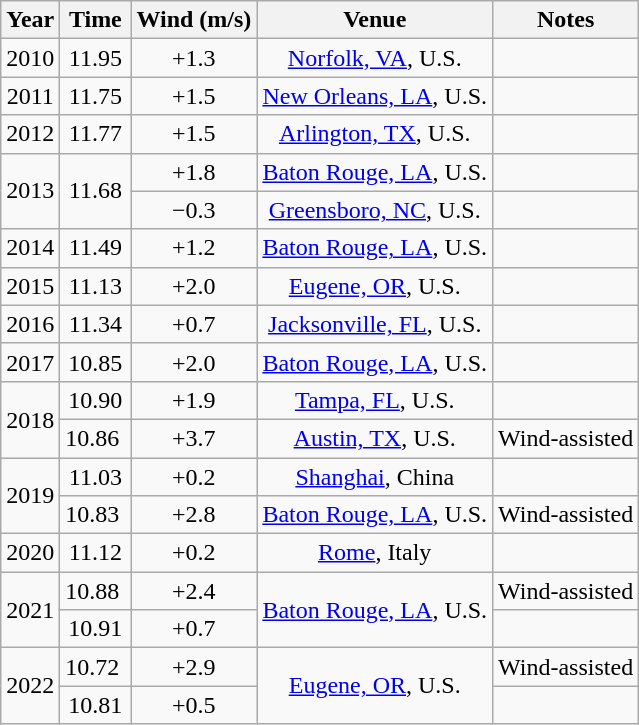<table class="wikitable sortable" style=text-align:center>
<tr>
<th>Year</th>
<th>Time</th>
<th>Wind (m/s)</th>
<th>Venue</th>
<th>Notes</th>
</tr>
<tr>
<td>2010</td>
<td>11.95</td>
<td>+1.3</td>
<td><a href='#'>Norfolk, VA</a>, U.S.</td>
<td></td>
</tr>
<tr>
<td>2011</td>
<td>11.75</td>
<td>+1.5</td>
<td><a href='#'>New Orleans, LA</a>, U.S.</td>
<td></td>
</tr>
<tr>
<td>2012</td>
<td>11.77</td>
<td>+1.5</td>
<td><a href='#'>Arlington, TX</a>, U.S.</td>
<td></td>
</tr>
<tr>
<td rowspan=2>2013</td>
<td rowspan=2>11.68</td>
<td>+1.8</td>
<td><a href='#'>Baton Rouge, LA</a>, U.S.</td>
<td></td>
</tr>
<tr>
<td>−0.3</td>
<td><a href='#'>Greensboro, NC</a>, U.S.</td>
<td></td>
</tr>
<tr>
<td>2014</td>
<td>11.49</td>
<td>+1.2</td>
<td><a href='#'>Baton Rouge, LA</a>, U.S.</td>
<td></td>
</tr>
<tr>
<td>2015</td>
<td>11.13</td>
<td>+2.0</td>
<td><a href='#'>Eugene, OR</a>, U.S.</td>
<td></td>
</tr>
<tr>
<td>2016</td>
<td>11.34</td>
<td>+0.7</td>
<td><a href='#'>Jacksonville, FL</a>, U.S.</td>
<td></td>
</tr>
<tr>
<td>2017</td>
<td>10.85</td>
<td>+2.0</td>
<td><a href='#'>Baton Rouge, LA</a>, U.S.</td>
<td></td>
</tr>
<tr>
<td rowspan=2>2018</td>
<td>10.90</td>
<td>+1.9</td>
<td><a href='#'>Tampa, FL</a>, U.S.</td>
<td></td>
</tr>
<tr>
<td>10.86 </td>
<td>+3.7</td>
<td><a href='#'>Austin, TX</a>, U.S.</td>
<td>Wind-assisted</td>
</tr>
<tr>
<td rowspan=2>2019</td>
<td>11.03</td>
<td>+0.2</td>
<td><a href='#'>Shanghai</a>, China</td>
<td></td>
</tr>
<tr>
<td>10.83 </td>
<td>+2.8</td>
<td><a href='#'>Baton Rouge, LA</a>, U.S.</td>
<td>Wind-assisted</td>
</tr>
<tr>
<td>2020</td>
<td>11.12</td>
<td>+0.2</td>
<td><a href='#'>Rome</a>, Italy</td>
<td></td>
</tr>
<tr>
<td rowspan=2>2021</td>
<td>10.88 </td>
<td>+2.4</td>
<td rowspan=2><a href='#'>Baton Rouge, LA</a>, U.S.</td>
<td>Wind-assisted</td>
</tr>
<tr>
<td>10.91</td>
<td>+0.7</td>
<td></td>
</tr>
<tr>
<td rowspan=2>2022</td>
<td>10.72 </td>
<td>+2.9</td>
<td rowspan=2><a href='#'>Eugene, OR</a>, U.S.</td>
<td>Wind-assisted</td>
</tr>
<tr>
<td>10.81</td>
<td>+0.5</td>
<td></td>
</tr>
</table>
